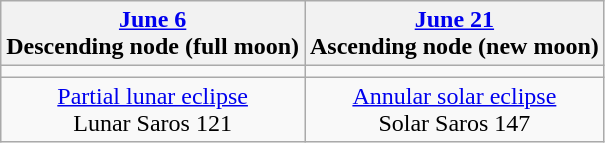<table class="wikitable">
<tr>
<th><a href='#'>June 6</a><br>Descending node (full moon)<br></th>
<th><a href='#'>June 21</a><br>Ascending node (new moon)<br></th>
</tr>
<tr>
<td></td>
<td></td>
</tr>
<tr align=center>
<td><a href='#'>Partial lunar eclipse</a><br>Lunar Saros 121</td>
<td><a href='#'>Annular solar eclipse</a><br>Solar Saros 147</td>
</tr>
</table>
